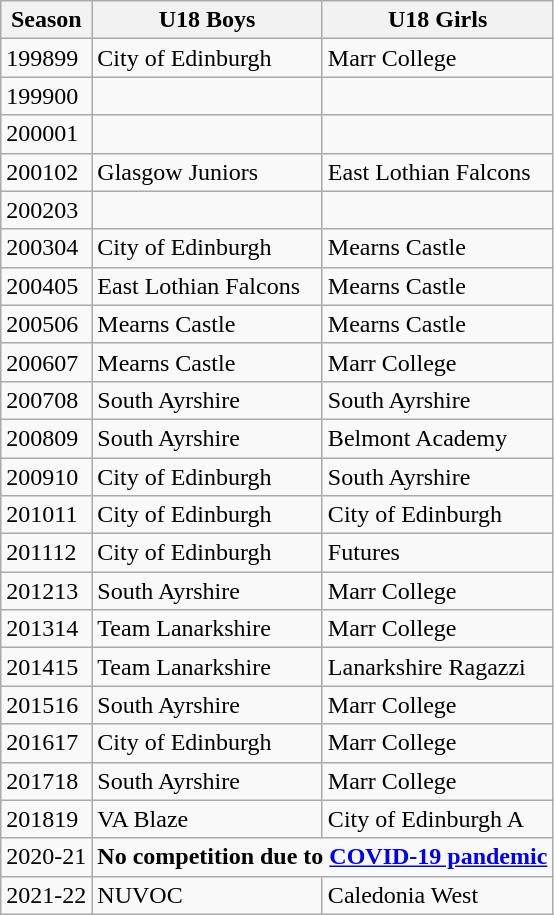<table class="wikitable sortable mw-collapsible mw-collapsed">
<tr>
<th>Season</th>
<th>U18 Boys</th>
<th>U18 Girls</th>
</tr>
<tr>
<td>199899</td>
<td>City of Edinburgh</td>
<td>Marr College</td>
</tr>
<tr>
<td>199900</td>
<td></td>
<td></td>
</tr>
<tr>
<td>200001</td>
<td></td>
<td></td>
</tr>
<tr>
<td>200102</td>
<td>Glasgow Juniors</td>
<td>East Lothian Falcons</td>
</tr>
<tr>
<td>200203</td>
<td></td>
<td></td>
</tr>
<tr>
<td>200304</td>
<td>City of Edinburgh</td>
<td>Mearns Castle</td>
</tr>
<tr>
<td>200405</td>
<td>East Lothian Falcons</td>
<td>Mearns Castle</td>
</tr>
<tr>
<td>200506</td>
<td>Mearns Castle</td>
<td>Mearns Castle</td>
</tr>
<tr>
<td>200607</td>
<td>Mearns Castle</td>
<td>Marr College</td>
</tr>
<tr>
<td>200708</td>
<td>South Ayrshire</td>
<td>South Ayrshire</td>
</tr>
<tr>
<td>200809</td>
<td>South Ayrshire</td>
<td>Belmont Academy</td>
</tr>
<tr>
<td>200910</td>
<td>City of Edinburgh</td>
<td>South Ayrshire</td>
</tr>
<tr>
<td>201011</td>
<td>City of Edinburgh</td>
<td>City of Edinburgh</td>
</tr>
<tr>
<td>201112</td>
<td>City of Edinburgh</td>
<td>Futures</td>
</tr>
<tr>
<td>201213</td>
<td>South Ayrshire</td>
<td>Marr College</td>
</tr>
<tr>
<td>201314</td>
<td>Team Lanarkshire</td>
<td>Marr College</td>
</tr>
<tr>
<td>201415</td>
<td>Team Lanarkshire</td>
<td>Lanarkshire Ragazzi</td>
</tr>
<tr>
<td>201516</td>
<td>South Ayrshire</td>
<td>Marr College</td>
</tr>
<tr>
<td>201617</td>
<td>City of Edinburgh</td>
<td>Marr College</td>
</tr>
<tr>
<td>201718</td>
<td>South Ayrshire</td>
<td>Marr College</td>
</tr>
<tr>
<td>201819</td>
<td>VA Blaze</td>
<td>City of Edinburgh A</td>
</tr>
<tr>
<td>2020-21</td>
<td colspan="2"><strong>No competition due to <a href='#'>COVID-19 pandemic</a></strong></td>
</tr>
<tr>
<td>2021-22</td>
<td>NUVOC</td>
<td>Caledonia West</td>
</tr>
</table>
